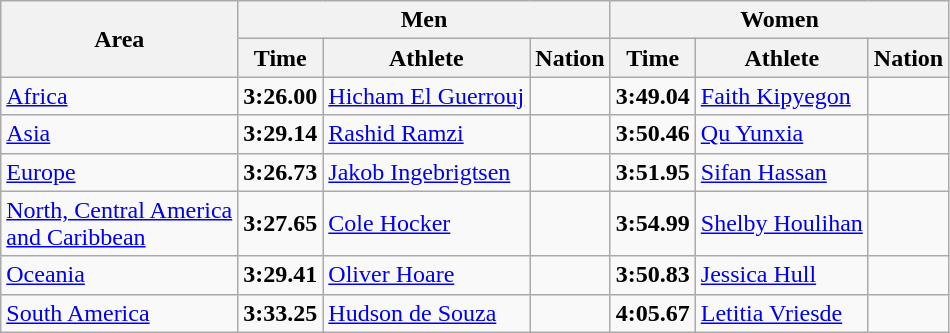<table class="wikitable">
<tr>
<th rowspan=2>Area</th>
<th colspan=3>Men</th>
<th colspan=3>Women</th>
</tr>
<tr>
<th>Time</th>
<th>Athlete</th>
<th>Nation</th>
<th>Time</th>
<th>Athlete</th>
<th>Nation</th>
</tr>
<tr>
<td><a href='#'>Africa</a> </td>
<td><strong>3:26.00</strong> </td>
<td><a href='#'>Hicham El Guerrouj</a></td>
<td></td>
<td><strong>3:49.04</strong> </td>
<td><a href='#'>Faith Kipyegon</a></td>
<td></td>
</tr>
<tr>
<td><a href='#'>Asia</a> </td>
<td><strong>3:29.14</strong></td>
<td><a href='#'>Rashid Ramzi</a></td>
<td></td>
<td><strong>3:50.46</strong></td>
<td><a href='#'>Qu Yunxia</a></td>
<td></td>
</tr>
<tr>
<td><a href='#'>Europe</a> </td>
<td><strong>3:26.73</strong></td>
<td><a href='#'>Jakob Ingebrigtsen</a></td>
<td></td>
<td><strong>3:51.95</strong></td>
<td><a href='#'>Sifan Hassan</a></td>
<td></td>
</tr>
<tr>
<td><a href='#'>North, Central America<br> and Caribbean</a> </td>
<td><strong>3:27.65</strong></td>
<td><a href='#'>Cole Hocker</a></td>
<td></td>
<td><strong>3:54.99</strong></td>
<td><a href='#'>Shelby Houlihan</a></td>
<td></td>
</tr>
<tr>
<td><a href='#'>Oceania</a> </td>
<td><strong>3:29.41</strong></td>
<td><a href='#'>Oliver Hoare</a></td>
<td></td>
<td><strong>3:50.83</strong></td>
<td><a href='#'>Jessica Hull</a></td>
<td></td>
</tr>
<tr>
<td><a href='#'>South America</a> </td>
<td><strong>3:33.25</strong></td>
<td><a href='#'>Hudson de Souza</a></td>
<td></td>
<td><strong>4:05.67</strong></td>
<td><a href='#'>Letitia Vriesde</a></td>
<td></td>
</tr>
</table>
